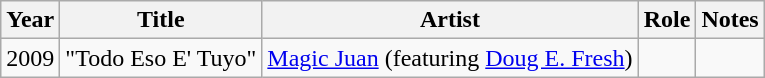<table class="wikitable sortable">
<tr>
<th>Year</th>
<th>Title</th>
<th>Artist</th>
<th>Role</th>
<th class="unsortable">Notes</th>
</tr>
<tr>
<td>2009</td>
<td>"Todo Eso E' Tuyo"</td>
<td><a href='#'>Magic Juan</a> (featuring <a href='#'>Doug E. Fresh</a>)</td>
<td></td>
<td></td>
</tr>
</table>
